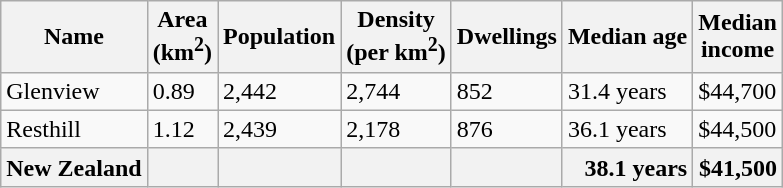<table class="wikitable defaultright col1left">
<tr>
<th>Name</th>
<th>Area<br>(km<sup>2</sup>)</th>
<th>Population</th>
<th>Density<br>(per km<sup>2</sup>)</th>
<th>Dwellings</th>
<th>Median age</th>
<th>Median<br>income</th>
</tr>
<tr>
<td>Glenview</td>
<td>0.89</td>
<td>2,442</td>
<td>2,744</td>
<td>852</td>
<td>31.4 years</td>
<td>$44,700</td>
</tr>
<tr>
<td>Resthill</td>
<td>1.12</td>
<td>2,439</td>
<td>2,178</td>
<td>876</td>
<td>36.1 years</td>
<td>$44,500</td>
</tr>
<tr>
<th>New Zealand</th>
<th></th>
<th></th>
<th></th>
<th></th>
<th style="text-align:right;">38.1 years</th>
<th style="text-align:right;">$41,500</th>
</tr>
</table>
